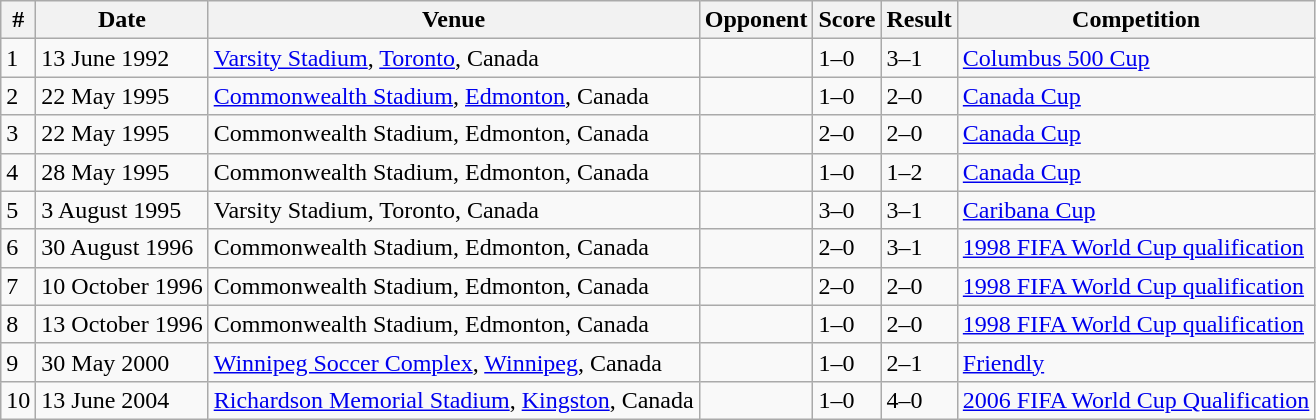<table class="wikitable">
<tr>
<th>#</th>
<th>Date</th>
<th>Venue</th>
<th>Opponent</th>
<th>Score</th>
<th>Result</th>
<th>Competition</th>
</tr>
<tr>
<td>1</td>
<td>13 June 1992</td>
<td><a href='#'>Varsity Stadium</a>, <a href='#'>Toronto</a>, Canada</td>
<td></td>
<td>1–0</td>
<td>3–1</td>
<td><a href='#'>Columbus 500 Cup</a></td>
</tr>
<tr>
<td>2</td>
<td>22 May 1995</td>
<td><a href='#'>Commonwealth Stadium</a>, <a href='#'>Edmonton</a>, Canada</td>
<td></td>
<td>1–0</td>
<td>2–0</td>
<td><a href='#'>Canada Cup</a></td>
</tr>
<tr>
<td>3</td>
<td>22 May 1995</td>
<td>Commonwealth Stadium, Edmonton, Canada</td>
<td></td>
<td>2–0</td>
<td>2–0</td>
<td><a href='#'>Canada Cup</a></td>
</tr>
<tr>
<td>4</td>
<td>28 May 1995</td>
<td>Commonwealth Stadium, Edmonton, Canada</td>
<td></td>
<td>1–0</td>
<td>1–2</td>
<td><a href='#'>Canada Cup</a></td>
</tr>
<tr>
<td>5</td>
<td>3 August 1995</td>
<td>Varsity Stadium, Toronto, Canada</td>
<td></td>
<td>3–0</td>
<td>3–1</td>
<td><a href='#'>Caribana Cup</a></td>
</tr>
<tr>
<td>6</td>
<td>30 August 1996</td>
<td>Commonwealth Stadium, Edmonton, Canada</td>
<td></td>
<td>2–0</td>
<td>3–1</td>
<td><a href='#'>1998 FIFA World Cup qualification</a></td>
</tr>
<tr>
<td>7</td>
<td>10 October 1996</td>
<td>Commonwealth Stadium, Edmonton, Canada</td>
<td></td>
<td>2–0</td>
<td>2–0</td>
<td><a href='#'>1998 FIFA World Cup qualification</a></td>
</tr>
<tr>
<td>8</td>
<td>13 October 1996</td>
<td>Commonwealth Stadium, Edmonton, Canada</td>
<td></td>
<td>1–0</td>
<td>2–0</td>
<td><a href='#'>1998 FIFA World Cup qualification</a></td>
</tr>
<tr>
<td>9</td>
<td>30 May 2000</td>
<td><a href='#'>Winnipeg Soccer Complex</a>, <a href='#'>Winnipeg</a>, Canada</td>
<td></td>
<td>1–0</td>
<td>2–1</td>
<td><a href='#'>Friendly</a></td>
</tr>
<tr>
<td>10</td>
<td>13 June 2004</td>
<td><a href='#'>Richardson Memorial Stadium</a>, <a href='#'>Kingston</a>, Canada</td>
<td></td>
<td>1–0</td>
<td>4–0</td>
<td><a href='#'>2006 FIFA World Cup Qualification</a></td>
</tr>
</table>
